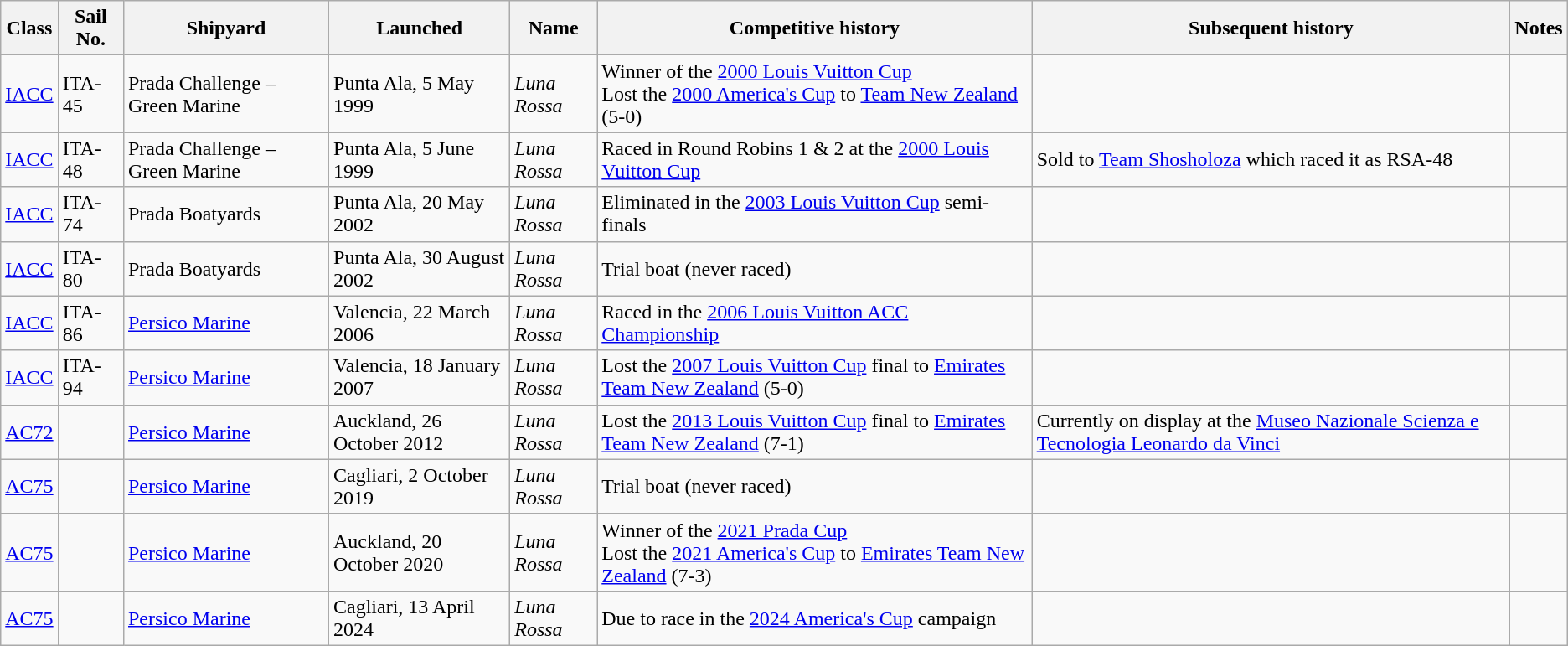<table class=wikitable>
<tr>
<th>Class</th>
<th>Sail No.</th>
<th>Shipyard</th>
<th>Launched</th>
<th>Name</th>
<th>Competitive history</th>
<th>Subsequent history</th>
<th>Notes</th>
</tr>
<tr>
<td><a href='#'>IACC</a></td>
<td>ITA-45</td>
<td>Prada Challenge – Green Marine</td>
<td>Punta Ala, 5 May 1999</td>
<td><em>Luna Rossa</em></td>
<td>Winner of the <a href='#'>2000 Louis Vuitton Cup</a><br>Lost the <a href='#'>2000 America's Cup</a> to <a href='#'>Team New Zealand</a> (5-0)</td>
<td></td>
<td></td>
</tr>
<tr>
<td><a href='#'>IACC</a></td>
<td>ITA-48</td>
<td>Prada Challenge – Green Marine</td>
<td>Punta Ala, 5 June 1999</td>
<td><em>Luna Rossa</em></td>
<td>Raced in Round Robins 1 & 2 at the <a href='#'>2000 Louis Vuitton Cup</a></td>
<td>Sold to <a href='#'>Team Shosholoza</a> which raced it as RSA-48</td>
<td></td>
</tr>
<tr>
<td><a href='#'>IACC</a></td>
<td>ITA-74</td>
<td>Prada Boatyards</td>
<td>Punta Ala, 20 May 2002</td>
<td><em>Luna Rossa</em></td>
<td>Eliminated in the <a href='#'>2003 Louis Vuitton Cup</a> semi-finals</td>
<td></td>
<td></td>
</tr>
<tr>
<td><a href='#'>IACC</a></td>
<td>ITA-80</td>
<td>Prada Boatyards</td>
<td>Punta Ala, 30 August 2002</td>
<td><em>Luna Rossa</em></td>
<td>Trial boat (never raced)</td>
<td></td>
<td></td>
</tr>
<tr>
<td><a href='#'>IACC</a></td>
<td>ITA-86</td>
<td><a href='#'>Persico Marine</a></td>
<td>Valencia, 22 March 2006</td>
<td><em>Luna Rossa</em></td>
<td>Raced in the <a href='#'>2006 Louis Vuitton ACC Championship</a></td>
<td></td>
<td align=center></td>
</tr>
<tr>
<td><a href='#'>IACC</a></td>
<td>ITA-94</td>
<td><a href='#'>Persico Marine</a></td>
<td>Valencia, 18 January 2007</td>
<td><em>Luna Rossa</em></td>
<td>Lost the <a href='#'>2007 Louis Vuitton Cup</a> final to <a href='#'>Emirates Team New Zealand</a> (5-0)</td>
<td></td>
<td align=center></td>
</tr>
<tr>
<td><a href='#'>AC72</a></td>
<td></td>
<td><a href='#'>Persico Marine</a></td>
<td>Auckland, 26 October 2012</td>
<td><em>Luna Rossa</em></td>
<td>Lost the <a href='#'>2013 Louis Vuitton Cup</a> final to <a href='#'>Emirates Team New Zealand</a> (7-1)</td>
<td>Currently on display at the <a href='#'>Museo Nazionale Scienza e Tecnologia Leonardo da Vinci</a></td>
<td align=center></td>
</tr>
<tr>
<td><a href='#'>AC75</a></td>
<td></td>
<td><a href='#'>Persico Marine</a></td>
<td>Cagliari, 2 October 2019</td>
<td><em>Luna Rossa</em></td>
<td>Trial boat (never raced)</td>
<td></td>
<td align=center></td>
</tr>
<tr>
<td><a href='#'>AC75</a></td>
<td></td>
<td><a href='#'>Persico Marine</a></td>
<td>Auckland, 20 October 2020</td>
<td><em>Luna Rossa</em></td>
<td>Winner of the <a href='#'>2021 Prada Cup</a><br>Lost the <a href='#'>2021 America's Cup</a> to <a href='#'>Emirates Team New Zealand</a> (7-3)</td>
<td></td>
<td align=center></td>
</tr>
<tr>
<td><a href='#'>AC75</a></td>
<td></td>
<td><a href='#'>Persico Marine</a></td>
<td>Cagliari, 13 April 2024</td>
<td><em>Luna Rossa</em></td>
<td>Due to race in the <a href='#'>2024 America's Cup</a> campaign</td>
<td></td>
<td align=center></td>
</tr>
</table>
